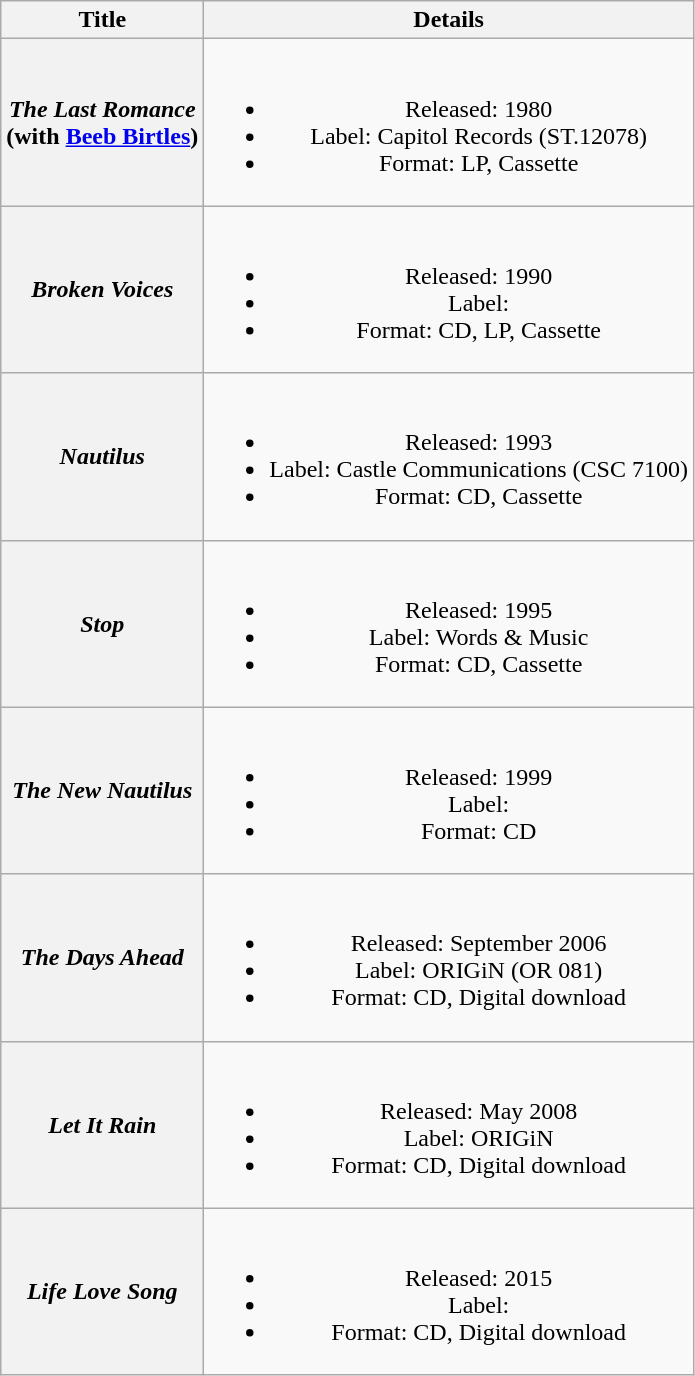<table class="wikitable plainrowheaders" style="text-align:center;" border="1">
<tr>
<th>Title</th>
<th>Details</th>
</tr>
<tr>
<th scope="row"><em>The Last Romance </em> <br> (with <a href='#'>Beeb Birtles</a>)</th>
<td><br><ul><li>Released: 1980</li><li>Label: Capitol Records (ST.12078)</li><li>Format: LP, Cassette</li></ul></td>
</tr>
<tr>
<th scope="row"><em>Broken Voices</em></th>
<td><br><ul><li>Released: 1990</li><li>Label:</li><li>Format: CD, LP, Cassette</li></ul></td>
</tr>
<tr>
<th scope="row"><em>Nautilus</em></th>
<td><br><ul><li>Released: 1993</li><li>Label: Castle Communications (CSC 7100)</li><li>Format: CD, Cassette</li></ul></td>
</tr>
<tr>
<th scope="row"><em>Stop</em></th>
<td><br><ul><li>Released: 1995</li><li>Label: Words & Music</li><li>Format: CD, Cassette</li></ul></td>
</tr>
<tr>
<th scope="row"><em>The New Nautilus</em></th>
<td><br><ul><li>Released: 1999</li><li>Label:</li><li>Format: CD</li></ul></td>
</tr>
<tr>
<th scope="row"><em>The Days Ahead</em></th>
<td><br><ul><li>Released: September 2006</li><li>Label: ORIGiN (OR 081)</li><li>Format: CD, Digital download</li></ul></td>
</tr>
<tr>
<th scope="row"><em>Let It Rain</em></th>
<td><br><ul><li>Released: May 2008</li><li>Label: ORIGiN</li><li>Format: CD, Digital download</li></ul></td>
</tr>
<tr>
<th scope="row"><em>Life Love Song</em></th>
<td><br><ul><li>Released: 2015</li><li>Label:</li><li>Format: CD, Digital download</li></ul></td>
</tr>
</table>
